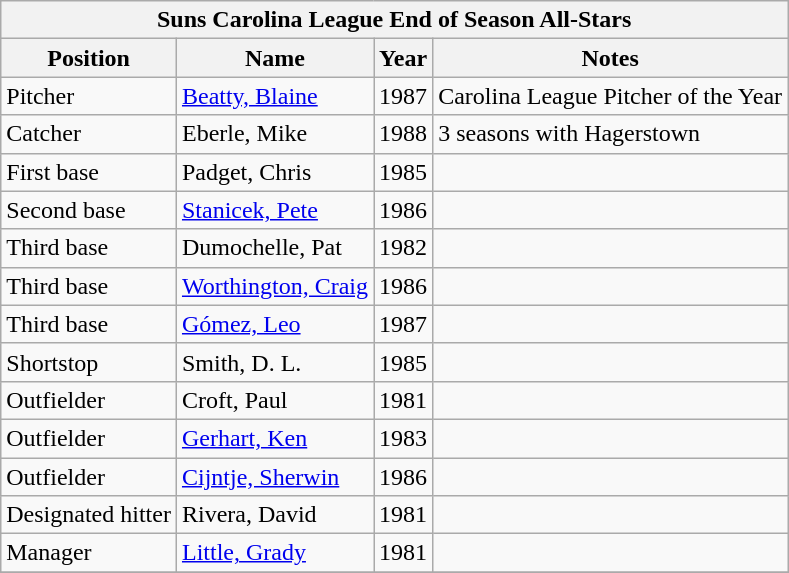<table class="wikitable sortable collapsible collapsed ">
<tr>
<th colspan="4">Suns Carolina League End of  Season All-Stars</th>
</tr>
<tr>
<th>Position</th>
<th>Name</th>
<th>Year</th>
<th>Notes</th>
</tr>
<tr>
<td>Pitcher</td>
<td><a href='#'>Beatty, Blaine</a></td>
<td>1987</td>
<td>Carolina League Pitcher of the Year</td>
</tr>
<tr>
<td>Catcher</td>
<td>Eberle, Mike</td>
<td>1988</td>
<td>3 seasons with Hagerstown</td>
</tr>
<tr>
<td>First base</td>
<td>Padget, Chris</td>
<td>1985</td>
<td></td>
</tr>
<tr>
<td>Second base</td>
<td><a href='#'>Stanicek, Pete</a></td>
<td>1986</td>
<td></td>
</tr>
<tr>
<td>Third base</td>
<td>Dumochelle, Pat</td>
<td>1982</td>
<td></td>
</tr>
<tr>
<td>Third base</td>
<td><a href='#'>Worthington, Craig</a></td>
<td>1986</td>
<td></td>
</tr>
<tr>
<td>Third base</td>
<td><a href='#'>Gómez, Leo</a></td>
<td>1987</td>
</tr>
<tr>
<td>Shortstop</td>
<td>Smith, D. L.</td>
<td>1985</td>
<td></td>
</tr>
<tr>
<td>Outfielder</td>
<td>Croft, Paul</td>
<td>1981</td>
<td></td>
</tr>
<tr>
<td>Outfielder</td>
<td><a href='#'>Gerhart, Ken</a></td>
<td>1983</td>
<td></td>
</tr>
<tr>
<td>Outfielder</td>
<td><a href='#'>Cijntje, Sherwin</a></td>
<td>1986</td>
<td></td>
</tr>
<tr>
<td>Designated hitter</td>
<td>Rivera, David</td>
<td>1981</td>
<td></td>
</tr>
<tr>
<td>Manager</td>
<td><a href='#'>Little, Grady</a></td>
<td>1981</td>
<td></td>
</tr>
<tr>
</tr>
</table>
